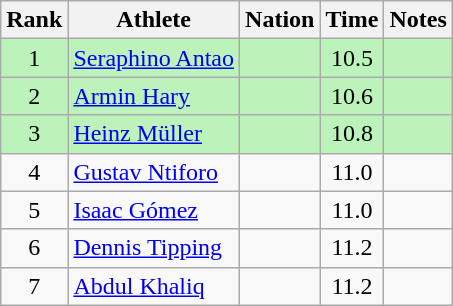<table class="wikitable sortable" style="text-align:center">
<tr>
<th>Rank</th>
<th>Athlete</th>
<th>Nation</th>
<th>Time</th>
<th>Notes</th>
</tr>
<tr bgcolor=bbf3bb>
<td>1</td>
<td align=left><a href='#'>Seraphino Antao</a></td>
<td align=left></td>
<td>10.5</td>
<td></td>
</tr>
<tr bgcolor=bbf3bb>
<td>2</td>
<td align=left><a href='#'>Armin Hary</a></td>
<td align=left></td>
<td>10.6</td>
<td></td>
</tr>
<tr bgcolor=bbf3bb>
<td>3</td>
<td align=left><a href='#'>Heinz Müller</a></td>
<td align=left></td>
<td>10.8</td>
<td></td>
</tr>
<tr>
<td>4</td>
<td align=left><a href='#'>Gustav Ntiforo</a></td>
<td align=left></td>
<td>11.0</td>
<td></td>
</tr>
<tr>
<td>5</td>
<td align=left><a href='#'>Isaac Gómez</a></td>
<td align=left></td>
<td>11.0</td>
<td></td>
</tr>
<tr>
<td>6</td>
<td align=left><a href='#'>Dennis Tipping</a></td>
<td align=left></td>
<td>11.2</td>
<td></td>
</tr>
<tr>
<td>7</td>
<td align=left><a href='#'>Abdul Khaliq</a></td>
<td align=left></td>
<td>11.2</td>
<td></td>
</tr>
</table>
